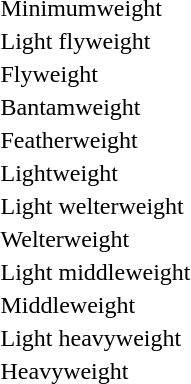<table>
<tr>
<td rowspan=2>Minimumweight<br></td>
<td rowspan=2></td>
<td rowspan=2></td>
<td></td>
</tr>
<tr>
<td></td>
</tr>
<tr>
<td rowspan=2>Light flyweight<br></td>
<td rowspan=2></td>
<td rowspan=2></td>
<td></td>
</tr>
<tr>
<td></td>
</tr>
<tr>
<td rowspan=2>Flyweight<br></td>
<td rowspan=2></td>
<td rowspan=2></td>
<td></td>
</tr>
<tr>
<td></td>
</tr>
<tr>
<td rowspan=2>Bantamweight<br></td>
<td rowspan=2></td>
<td rowspan=2></td>
<td></td>
</tr>
<tr>
<td></td>
</tr>
<tr>
<td rowspan=2>Featherweight<br></td>
<td rowspan=2></td>
<td rowspan=2></td>
<td></td>
</tr>
<tr>
<td></td>
</tr>
<tr>
<td rowspan=2>Lightweight<br></td>
<td rowspan=2></td>
<td rowspan=2></td>
<td></td>
</tr>
<tr>
<td></td>
</tr>
<tr>
<td rowspan=2>Light welterweight<br></td>
<td rowspan=2></td>
<td rowspan=2></td>
<td></td>
</tr>
<tr>
<td></td>
</tr>
<tr>
<td rowspan=2>Welterweight<br></td>
<td rowspan=2></td>
<td rowspan=2></td>
<td></td>
</tr>
<tr>
<td></td>
</tr>
<tr>
<td rowspan=2>Light middleweight<br></td>
<td rowspan=2></td>
<td rowspan=2></td>
<td></td>
</tr>
<tr>
<td></td>
</tr>
<tr>
<td rowspan=2>Middleweight<br></td>
<td rowspan=2></td>
<td rowspan=2></td>
<td></td>
</tr>
<tr>
<td></td>
</tr>
<tr>
<td rowspan=2>Light heavyweight<br></td>
<td rowspan=2></td>
<td rowspan=2></td>
<td></td>
</tr>
<tr>
<td></td>
</tr>
<tr>
<td rowspan=2>Heavyweight<br></td>
<td rowspan=2></td>
<td rowspan=2></td>
<td></td>
</tr>
<tr>
<td></td>
</tr>
</table>
